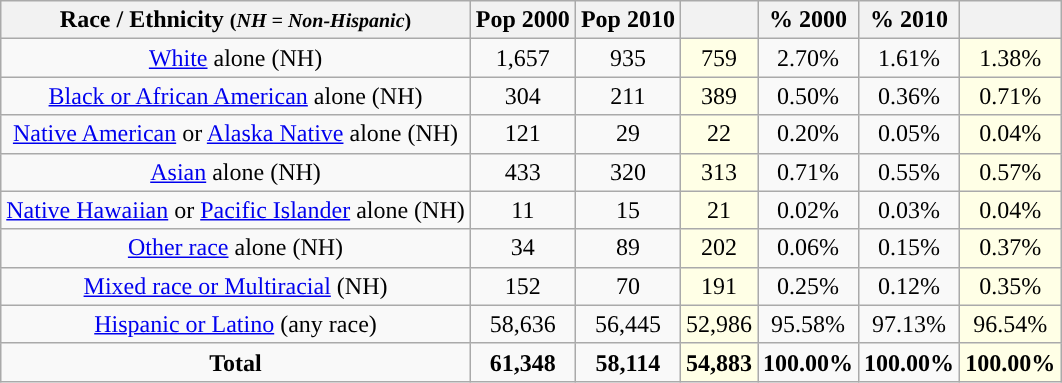<table class="wikitable" style="text-align:center;">
<tr>
<th>Race / Ethnicity <small>(<em>NH = Non-Hispanic</em>)</small></th>
<th>Pop 2000</th>
<th>Pop 2010</th>
<th></th>
<th>% 2000</th>
<th>% 2010</th>
<th></th>
</tr>
<tr>
<td><a href='#'>White</a> alone (NH)</td>
<td>1,657</td>
<td>935</td>
<td style='background: #ffffe6;'>759</td>
<td>2.70%</td>
<td>1.61%</td>
<td style='background: #ffffe6;'>1.38%</td>
</tr>
<tr>
<td><a href='#'>Black or African American</a> alone (NH)</td>
<td>304</td>
<td>211</td>
<td style='background: #ffffe6;'>389</td>
<td>0.50%</td>
<td>0.36%</td>
<td style='background: #ffffe6;'>0.71%</td>
</tr>
<tr>
<td><a href='#'>Native American</a> or <a href='#'>Alaska Native</a> alone (NH)</td>
<td>121</td>
<td>29</td>
<td style='background: #ffffe6;'>22</td>
<td>0.20%</td>
<td>0.05%</td>
<td style='background: #ffffe6;'>0.04%</td>
</tr>
<tr>
<td><a href='#'>Asian</a> alone (NH)</td>
<td>433</td>
<td>320</td>
<td style='background: #ffffe6;'>313</td>
<td>0.71%</td>
<td>0.55%</td>
<td style='background: #ffffe6;'>0.57%</td>
</tr>
<tr>
<td><a href='#'>Native Hawaiian</a> or <a href='#'>Pacific Islander</a> alone (NH)</td>
<td>11</td>
<td>15</td>
<td style='background: #ffffe6;'>21</td>
<td>0.02%</td>
<td>0.03%</td>
<td style='background: #ffffe6;'>0.04%</td>
</tr>
<tr>
<td><a href='#'>Other race</a> alone (NH)</td>
<td>34</td>
<td>89</td>
<td style='background: #ffffe6;'>202</td>
<td>0.06%</td>
<td>0.15%</td>
<td style='background: #ffffe6;'>0.37%</td>
</tr>
<tr>
<td><a href='#'>Mixed race or Multiracial</a> (NH)</td>
<td>152</td>
<td>70</td>
<td style='background: #ffffe6;'>191</td>
<td>0.25%</td>
<td>0.12%</td>
<td style='background: #ffffe6;'>0.35%</td>
</tr>
<tr>
<td><a href='#'>Hispanic or Latino</a> (any race)</td>
<td>58,636</td>
<td>56,445</td>
<td style='background: #ffffe6;'>52,986</td>
<td>95.58%</td>
<td>97.13%</td>
<td style='background: #ffffe6;'>96.54%</td>
</tr>
<tr>
<td><strong>Total</strong></td>
<td><strong>61,348</strong></td>
<td><strong>58,114</strong></td>
<td style='background: #ffffe6;'><strong>54,883</strong></td>
<td><strong>100.00%</strong></td>
<td><strong>100.00%</strong></td>
<td style='background: #ffffe6;'><strong>100.00%</strong></td>
</tr>
</table>
